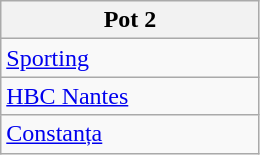<table class="wikitable">
<tr>
<th width=165>Pot 2</th>
</tr>
<tr>
<td> <a href='#'>Sporting</a></td>
</tr>
<tr>
<td> <a href='#'>HBC Nantes</a></td>
</tr>
<tr>
<td> <a href='#'>Constanța</a></td>
</tr>
</table>
